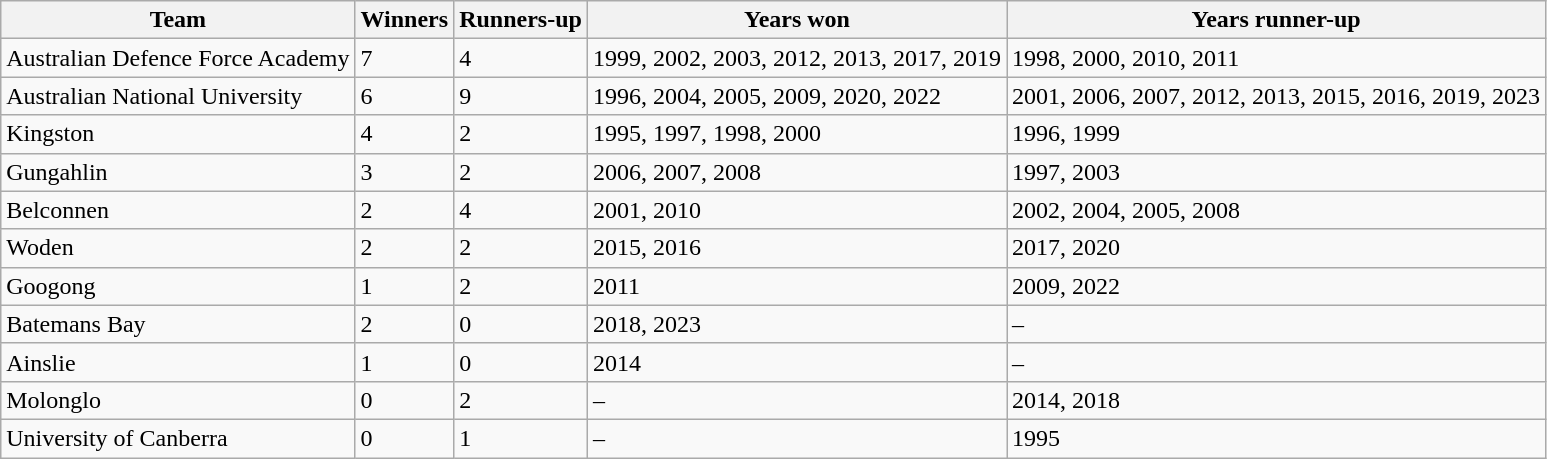<table class="wikitable sortable">
<tr>
<th>Team</th>
<th>Winners</th>
<th>Runners-up</th>
<th>Years won</th>
<th>Years runner-up</th>
</tr>
<tr>
<td> Australian Defence Force Academy</td>
<td>7</td>
<td>4</td>
<td>1999, 2002, 2003, 2012, 2013, 2017, 2019</td>
<td>1998, 2000, 2010, 2011</td>
</tr>
<tr>
<td> Australian National University</td>
<td>6</td>
<td>9</td>
<td>1996, 2004, 2005, 2009, 2020, 2022</td>
<td>2001, 2006, 2007, 2012, 2013, 2015, 2016, 2019, 2023</td>
</tr>
<tr>
<td> Kingston</td>
<td>4</td>
<td>2</td>
<td>1995, 1997, 1998, 2000</td>
<td>1996, 1999</td>
</tr>
<tr>
<td> Gungahlin</td>
<td>3</td>
<td>2</td>
<td>2006, 2007, 2008</td>
<td>1997, 2003</td>
</tr>
<tr>
<td> Belconnen</td>
<td>2</td>
<td>4</td>
<td>2001, 2010</td>
<td>2002, 2004, 2005, 2008</td>
</tr>
<tr>
<td> Woden</td>
<td>2</td>
<td>2</td>
<td>2015, 2016</td>
<td>2017, 2020</td>
</tr>
<tr>
<td> Googong</td>
<td>1</td>
<td>2</td>
<td>2011</td>
<td>2009, 2022</td>
</tr>
<tr>
<td> Batemans Bay</td>
<td>2</td>
<td>0</td>
<td>2018, 2023</td>
<td>–</td>
</tr>
<tr>
<td> Ainslie</td>
<td>1</td>
<td>0</td>
<td>2014</td>
<td>–</td>
</tr>
<tr>
<td> Molonglo</td>
<td>0</td>
<td>2</td>
<td>–</td>
<td>2014, 2018</td>
</tr>
<tr>
<td> University of Canberra</td>
<td>0</td>
<td>1</td>
<td>–</td>
<td>1995</td>
</tr>
</table>
